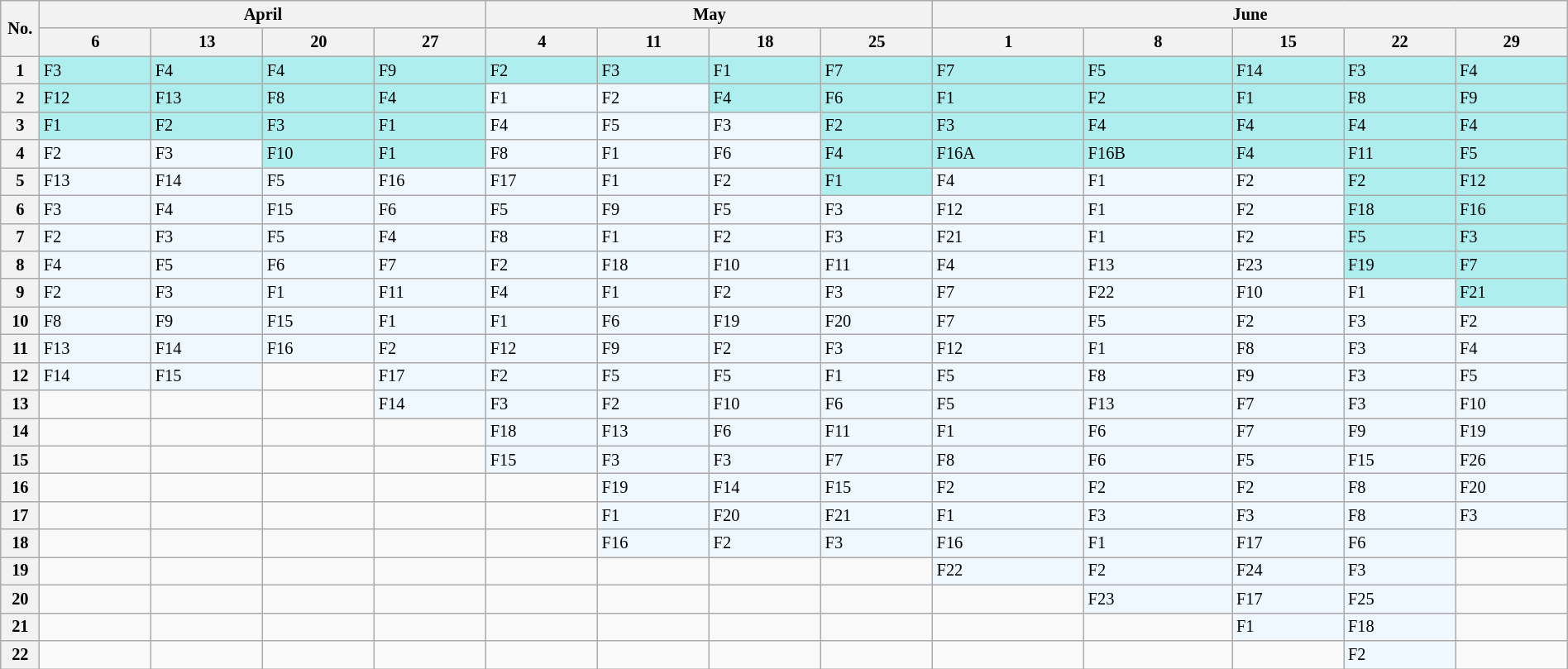<table class="wikitable" style="font-size: 85%; width: 100%">
<tr>
<th rowspan=2 width=25>No.</th>
<th colspan=4>April</th>
<th colspan=4>May</th>
<th colspan=5>June</th>
</tr>
<tr>
<th>6</th>
<th>13</th>
<th>20</th>
<th>27</th>
<th>4</th>
<th>11</th>
<th>18</th>
<th>25</th>
<th>1</th>
<th>8</th>
<th>15</th>
<th>22</th>
<th>29</th>
</tr>
<tr>
<th>1</th>
<td style="background:#afeeee;"> F3</td>
<td style="background:#afeeee;"> F4</td>
<td style="background:#afeeee;"> F4</td>
<td style="background:#afeeee;"> F9</td>
<td style="background:#afeeee;"> F2</td>
<td style="background:#afeeee;"> F3</td>
<td style="background:#afeeee;"> F1</td>
<td style="background:#afeeee;"> F7</td>
<td style="background:#afeeee;"> F7</td>
<td style="background:#afeeee;"> F5</td>
<td style="background:#afeeee;"> F14</td>
<td style="background:#afeeee;"> F3</td>
<td style="background:#afeeee;"> F4</td>
</tr>
<tr>
<th>2</th>
<td style="background:#afeeee;"> F12</td>
<td style="background:#afeeee;"> F13</td>
<td style="background:#afeeee;"> F8</td>
<td style="background:#afeeee;"> F4</td>
<td style="background:#f0f8ff;"> F1</td>
<td style="background:#f0f8ff;"> F2</td>
<td style="background:#afeeee;"> F4</td>
<td style="background:#afeeee;"> F6</td>
<td style="background:#afeeee;"> F1</td>
<td style="background:#afeeee;"> F2</td>
<td style="background:#afeeee;"> F1</td>
<td style="background:#afeeee;"> F8</td>
<td style="background:#afeeee;"> F9</td>
</tr>
<tr>
<th>3</th>
<td style="background:#afeeee;"> F1</td>
<td style="background:#afeeee;"> F2</td>
<td style="background:#afeeee;"> F3</td>
<td style="background:#afeeee;"> F1</td>
<td style="background:#f0f8ff;"> F4</td>
<td style="background:#f0f8ff;"> F5</td>
<td style="background:#f0f8ff;"> F3</td>
<td style="background:#afeeee;"> F2</td>
<td style="background:#afeeee;"> F3</td>
<td style="background:#afeeee;"> F4</td>
<td style="background:#afeeee;"> F4</td>
<td style="background:#afeeee;"> F4</td>
<td style="background:#afeeee;"> F4</td>
</tr>
<tr>
<th>4</th>
<td style="background:#f0f8ff;"> F2</td>
<td style="background:#f0f8ff;"> F3</td>
<td style="background:#afeeee;"> F10</td>
<td style="background:#afeeee;"> F1</td>
<td style="background:#f0f8ff;"> F8</td>
<td style="background:#f0f8ff;"> F1</td>
<td style="background:#f0f8ff;"> F6</td>
<td style="background:#afeeee;"> F4</td>
<td style="background:#afeeee;"> F16A</td>
<td style="background:#afeeee;"> F16B</td>
<td style="background:#afeeee;"> F4</td>
<td style="background:#afeeee;"> F11</td>
<td style="background:#afeeee;"> F5</td>
</tr>
<tr>
<th>5</th>
<td style="background:#f0f8ff;"> F13</td>
<td style="background:#f0f8ff;"> F14</td>
<td style="background:#f0f8ff;"> F5</td>
<td style="background:#f0f8ff;"> F16</td>
<td style="background:#f0f8ff;"> F17</td>
<td style="background:#f0f8ff;"> F1</td>
<td style="background:#f0f8ff;"> F2</td>
<td style="background:#afeeee;"> F1</td>
<td style="background:#f0f8ff;"> F4</td>
<td style="background:#f0f8ff;"> F1</td>
<td style="background:#f0f8ff;"> F2</td>
<td style="background:#afeeee;"> F2</td>
<td style="background:#afeeee;"> F12</td>
</tr>
<tr>
<th>6</th>
<td style="background:#f0f8ff;"> F3</td>
<td style="background:#f0f8ff;"> F4</td>
<td style="background:#f0f8ff;"> F15</td>
<td style="background:#f0f8ff;"> F6</td>
<td style="background:#f0f8ff;"> F5</td>
<td style="background:#f0f8ff;"> F9</td>
<td style="background:#f0f8ff;"> F5</td>
<td style="background:#f0f8ff;"> F3</td>
<td style="background:#f0f8ff;"> F12</td>
<td style="background:#f0f8ff;"> F1</td>
<td style="background:#f0f8ff;"> F2</td>
<td style="background:#afeeee;"> F18</td>
<td style="background:#afeeee;"> F16</td>
</tr>
<tr>
<th>7</th>
<td style="background:#f0f8ff;"> F2</td>
<td style="background:#f0f8ff;"> F3</td>
<td style="background:#f0f8ff;"> F5</td>
<td style="background:#f0f8ff;"> F4</td>
<td style="background:#f0f8ff;"> F8</td>
<td style="background:#f0f8ff;"> F1</td>
<td style="background:#f0f8ff;"> F2</td>
<td style="background:#f0f8ff;"> F3</td>
<td style="background:#f0f8ff;"> F21</td>
<td style="background:#f0f8ff;"> F1</td>
<td style="background:#f0f8ff;"> F2</td>
<td style="background:#afeeee;"> F5</td>
<td style="background:#afeeee;"> F3</td>
</tr>
<tr>
<th>8</th>
<td style="background:#f0f8ff;"> F4</td>
<td style="background:#f0f8ff;"> F5</td>
<td style="background:#f0f8ff;"> F6</td>
<td style="background:#f0f8ff;"> F7</td>
<td style="background:#f0f8ff;"> F2</td>
<td style="background:#f0f8ff;"> F18</td>
<td style="background:#f0f8ff;"> F10</td>
<td style="background:#f0f8ff;"> F11</td>
<td style="background:#f0f8ff;"> F4</td>
<td style="background:#f0f8ff;"> F13</td>
<td style="background:#f0f8ff;"> F23</td>
<td style="background:#afeeee;"> F19</td>
<td style="background:#afeeee;"> F7</td>
</tr>
<tr>
<th>9</th>
<td style="background:#f0f8ff;"> F2</td>
<td style="background:#f0f8ff;"> F3</td>
<td style="background:#f0f8ff;"> F1</td>
<td style="background:#f0f8ff;"> F11</td>
<td style="background:#f0f8ff;"> F4</td>
<td style="background:#f0f8ff;"> F1</td>
<td style="background:#f0f8ff;"> F2</td>
<td style="background:#f0f8ff;"> F3</td>
<td style="background:#f0f8ff;"> F7</td>
<td style="background:#f0f8ff;"> F22</td>
<td style="background:#f0f8ff;"> F10</td>
<td style="background:#f0f8ff;"> F1</td>
<td style="background:#afeeee;"> F21</td>
</tr>
<tr>
<th>10</th>
<td style="background:#f0f8ff;"> F8</td>
<td style="background:#f0f8ff;"> F9</td>
<td style="background:#f0f8ff;"> F15</td>
<td style="background:#f0f8ff;"> F1</td>
<td style="background:#f0f8ff;"> F1</td>
<td style="background:#f0f8ff;"> F6</td>
<td style="background:#f0f8ff;"> F19</td>
<td style="background:#f0f8ff;"> F20</td>
<td style="background:#f0f8ff;"> F7</td>
<td style="background:#f0f8ff;"> F5</td>
<td style="background:#f0f8ff;"> F2</td>
<td style="background:#f0f8ff;"> F3</td>
<td style="background:#f0f8ff;"> F2</td>
</tr>
<tr>
<th>11</th>
<td style="background:#f0f8ff;"> F13</td>
<td style="background:#f0f8ff;"> F14</td>
<td style="background:#f0f8ff;"> F16</td>
<td style="background:#f0f8ff;"> F2</td>
<td style="background:#f0f8ff;"> F12</td>
<td style="background:#f0f8ff;"> F9</td>
<td style="background:#f0f8ff;"> F2</td>
<td style="background:#f0f8ff;"> F3</td>
<td style="background:#f0f8ff;"> F12</td>
<td style="background:#f0f8ff;"> F1</td>
<td style="background:#f0f8ff;"> F8</td>
<td style="background:#f0f8ff;"> F3</td>
<td style="background:#f0f8ff;"> F4</td>
</tr>
<tr>
<th>12</th>
<td style="background:#f0f8ff;"> F14</td>
<td style="background:#f0f8ff;"> F15</td>
<td></td>
<td style="background:#f0f8ff;"> F17</td>
<td style="background:#f0f8ff;"> F2</td>
<td style="background:#f0f8ff;"> F5</td>
<td style="background:#f0f8ff;"> F5</td>
<td style="background:#f0f8ff;"> F1</td>
<td style="background:#f0f8ff;"> F5</td>
<td style="background:#f0f8ff;"> F8</td>
<td style="background:#f0f8ff;"> F9</td>
<td style="background:#f0f8ff;"> F3</td>
<td style="background:#f0f8ff;"> F5</td>
</tr>
<tr>
<th>13</th>
<td></td>
<td></td>
<td></td>
<td style="background:#f0f8ff;"> F14</td>
<td style="background:#f0f8ff;"> F3</td>
<td style="background:#f0f8ff;"> F2</td>
<td style="background:#f0f8ff;"> F10</td>
<td style="background:#f0f8ff;"> F6</td>
<td style="background:#f0f8ff;"> F5</td>
<td style="background:#f0f8ff;"> F13</td>
<td style="background:#f0f8ff;"> F7</td>
<td style="background:#f0f8ff;"> F3</td>
<td style="background:#f0f8ff;"> F10</td>
</tr>
<tr>
<th>14</th>
<td></td>
<td></td>
<td></td>
<td></td>
<td style="background:#f0f8ff;"> F18</td>
<td style="background:#f0f8ff;"> F13</td>
<td style="background:#f0f8ff;"> F6</td>
<td style="background:#f0f8ff;"> F11</td>
<td style="background:#f0f8ff;"> F1</td>
<td style="background:#f0f8ff;"> F6</td>
<td style="background:#f0f8ff;"> F7</td>
<td style="background:#f0f8ff;"> F9</td>
<td style="background:#f0f8ff;"> F19</td>
</tr>
<tr>
<th>15</th>
<td></td>
<td></td>
<td></td>
<td></td>
<td style="background:#f0f8ff;"> F15</td>
<td style="background:#f0f8ff;"> F3</td>
<td style="background:#f0f8ff;"> F3</td>
<td style="background:#f0f8ff;"> F7</td>
<td style="background:#f0f8ff;"> F8</td>
<td style="background:#f0f8ff;"> F6</td>
<td style="background:#f0f8ff;"> F5</td>
<td style="background:#f0f8ff;"> F15</td>
<td style="background:#f0f8ff;"> F26</td>
</tr>
<tr>
<th>16</th>
<td></td>
<td></td>
<td></td>
<td></td>
<td></td>
<td style="background:#f0f8ff;"> F19</td>
<td style="background:#f0f8ff;"> F14</td>
<td style="background:#f0f8ff;"> F15</td>
<td style="background:#f0f8ff;"> F2</td>
<td style="background:#f0f8ff;"> F2</td>
<td style="background:#f0f8ff;"> F2</td>
<td style="background:#f0f8ff;"> F8</td>
<td style="background:#f0f8ff;"> F20</td>
</tr>
<tr>
<th>17</th>
<td></td>
<td></td>
<td></td>
<td></td>
<td></td>
<td style="background:#f0f8ff;"> F1</td>
<td style="background:#f0f8ff;"> F20</td>
<td style="background:#f0f8ff;"> F21</td>
<td style="background:#f0f8ff;"> F1</td>
<td style="background:#f0f8ff;"> F3</td>
<td style="background:#f0f8ff;"> F3</td>
<td style="background:#f0f8ff;"> F8</td>
<td style="background:#f0f8ff;"> F3</td>
</tr>
<tr>
<th>18</th>
<td></td>
<td></td>
<td></td>
<td></td>
<td></td>
<td style="background:#f0f8ff;"> F16</td>
<td style="background:#f0f8ff;"> F2</td>
<td style="background:#f0f8ff;"> F3</td>
<td style="background:#f0f8ff;"> F16</td>
<td style="background:#f0f8ff;"> F1</td>
<td style="background:#f0f8ff;"> F17</td>
<td style="background:#f0f8ff;"> F6</td>
<td></td>
</tr>
<tr>
<th>19</th>
<td></td>
<td></td>
<td></td>
<td></td>
<td></td>
<td></td>
<td></td>
<td></td>
<td style="background:#f0f8ff;"> F22</td>
<td style="background:#f0f8ff;"> F2</td>
<td style="background:#f0f8ff;"> F24</td>
<td style="background:#f0f8ff;"> F3</td>
<td></td>
</tr>
<tr>
<th>20</th>
<td></td>
<td></td>
<td></td>
<td></td>
<td></td>
<td></td>
<td></td>
<td></td>
<td></td>
<td style="background:#f0f8ff;"> F23</td>
<td style="background:#f0f8ff;"> F17</td>
<td style="background:#f0f8ff;"> F25</td>
<td></td>
</tr>
<tr>
<th>21</th>
<td></td>
<td></td>
<td></td>
<td></td>
<td></td>
<td></td>
<td></td>
<td></td>
<td></td>
<td></td>
<td style="background:#f0f8ff;"> F1</td>
<td style="background:#f0f8ff;"> F18</td>
<td></td>
</tr>
<tr>
<th>22</th>
<td></td>
<td></td>
<td></td>
<td></td>
<td></td>
<td></td>
<td></td>
<td></td>
<td></td>
<td></td>
<td></td>
<td style="background:#f0f8ff;"> F2</td>
<td></td>
</tr>
</table>
